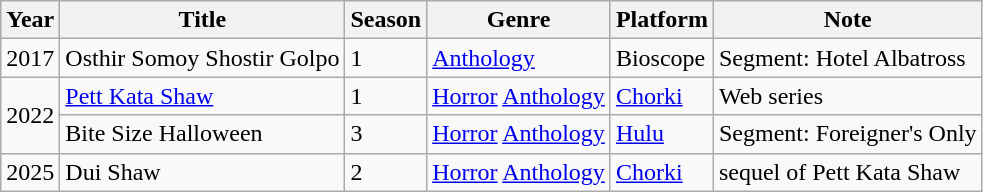<table class="wikitable">
<tr>
<th>Year</th>
<th>Title</th>
<th>Season</th>
<th>Genre</th>
<th>Platform</th>
<th>Note</th>
</tr>
<tr>
<td>2017</td>
<td>Osthir Somoy Shostir Golpo</td>
<td>1</td>
<td><a href='#'>Anthology</a></td>
<td>Bioscope</td>
<td>Segment: Hotel Albatross</td>
</tr>
<tr>
<td rowspan="2">2022</td>
<td><a href='#'>Pett Kata Shaw</a></td>
<td>1</td>
<td><a href='#'>Horror</a> <a href='#'>Anthology</a></td>
<td><a href='#'>Chorki</a></td>
<td>Web series</td>
</tr>
<tr>
<td>Bite Size Halloween</td>
<td>3</td>
<td><a href='#'>Horror</a> <a href='#'>Anthology</a></td>
<td><a href='#'>Hulu</a></td>
<td>Segment: Foreigner's Only</td>
</tr>
<tr>
<td>2025</td>
<td>Dui Shaw</td>
<td>2</td>
<td><a href='#'>Horror</a> <a href='#'>Anthology</a></td>
<td><a href='#'>Chorki</a></td>
<td>sequel of Pett Kata Shaw</td>
</tr>
</table>
